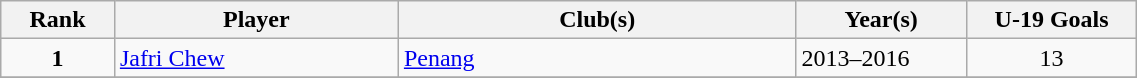<table class="wikitable" width=60%>
<tr>
<th width = 10%>Rank</th>
<th width = 25%>Player</th>
<th width = 35%>Club(s)</th>
<th width = 15%>Year(s)</th>
<th width = 15%>U-19 Goals</th>
</tr>
<tr>
<td align=center><strong>1</strong></td>
<td><a href='#'>Jafri Chew</a></td>
<td><a href='#'>Penang</a></td>
<td>2013–2016</td>
<td align=center>13</td>
</tr>
<tr>
</tr>
</table>
